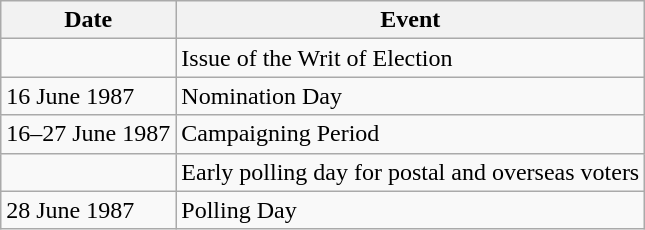<table class="wikitable">
<tr>
<th>Date</th>
<th>Event</th>
</tr>
<tr>
<td></td>
<td>Issue of the Writ of Election</td>
</tr>
<tr>
<td>16 June 1987</td>
<td>Nomination Day</td>
</tr>
<tr>
<td>16–27 June 1987</td>
<td>Campaigning Period</td>
</tr>
<tr>
<td></td>
<td>Early polling day for postal and overseas voters</td>
</tr>
<tr>
<td>28 June 1987</td>
<td>Polling Day</td>
</tr>
</table>
